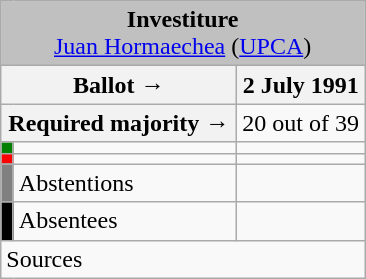<table class="wikitable" style="text-align:center;">
<tr>
<td colspan="3" align="center" bgcolor="#C0C0C0"><strong>Investiture</strong><br><a href='#'>Juan Hormaechea</a> (<a href='#'>UPCA</a>)</td>
</tr>
<tr>
<th colspan="2" width="150px">Ballot →</th>
<th>2 July 1991</th>
</tr>
<tr>
<th colspan="2">Required majority →</th>
<td>20 out of 39 </td>
</tr>
<tr>
<th width="1px" style="background:green;"></th>
<td align="left"></td>
<td></td>
</tr>
<tr>
<th style="color:inherit;background:red;"></th>
<td align="left"></td>
<td></td>
</tr>
<tr>
<th style="color:inherit;background:gray;"></th>
<td align="left">Abstentions</td>
<td></td>
</tr>
<tr>
<th style="color:inherit;background:black;"></th>
<td align="left">Absentees</td>
<td></td>
</tr>
<tr>
<td align="left" colspan="3">Sources</td>
</tr>
</table>
